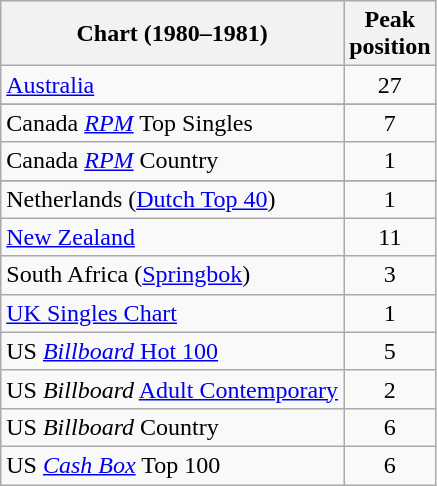<table class="wikitable sortable">
<tr>
<th>Chart (1980–1981)</th>
<th>Peak<br>position</th>
</tr>
<tr>
<td><a href='#'>Australia</a></td>
<td style="text-align:center;">27</td>
</tr>
<tr>
</tr>
<tr>
<td>Canada <a href='#'><em>RPM</em></a> Top Singles</td>
<td style="text-align:center;">7</td>
</tr>
<tr>
<td>Canada <a href='#'><em>RPM</em></a> Country</td>
<td style="text-align:center;">1</td>
</tr>
<tr>
</tr>
<tr>
<td>Netherlands (<a href='#'>Dutch Top 40</a>)</td>
<td style="text-align:center;">1</td>
</tr>
<tr>
<td><a href='#'>New Zealand</a></td>
<td style="text-align:center;">11</td>
</tr>
<tr>
<td>South Africa (<a href='#'>Springbok</a>)</td>
<td align="center">3</td>
</tr>
<tr>
<td><a href='#'>UK Singles Chart</a></td>
<td style="text-align:center;">1</td>
</tr>
<tr>
<td>US <a href='#'><em>Billboard</em> Hot 100</a></td>
<td style="text-align:center;">5</td>
</tr>
<tr>
<td>US <em>Billboard</em> <a href='#'>Adult Contemporary</a></td>
<td style="text-align:center;">2</td>
</tr>
<tr>
<td>US <em>Billboard</em> Country</td>
<td style="text-align:center;">6</td>
</tr>
<tr>
<td>US <em><a href='#'>Cash Box</a></em> Top 100</td>
<td style="text-align:center;">6</td>
</tr>
</table>
